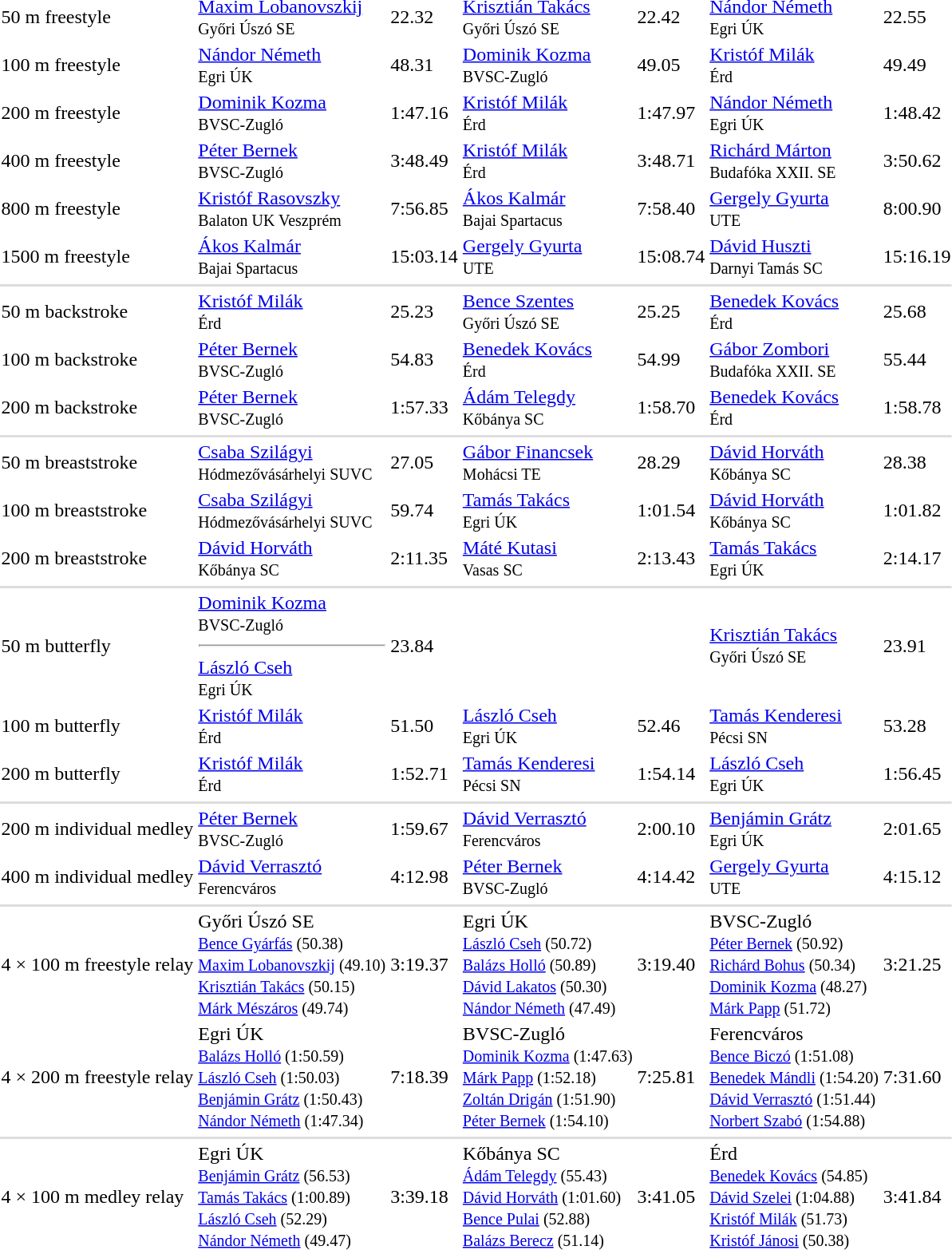<table>
<tr>
<td>50 m freestyle</td>
<td><a href='#'>Maxim Lobanovszkij</a><br><small> Győri Úszó SE</small></td>
<td>22.32</td>
<td><a href='#'>Krisztián Takács</a><br><small> Győri Úszó SE</small></td>
<td>22.42</td>
<td><a href='#'>Nándor Németh</a><br><small> Egri ÚK</small></td>
<td>22.55</td>
</tr>
<tr>
<td>100 m freestyle</td>
<td><a href='#'>Nándor Németh</a><br><small> Egri ÚK</small></td>
<td>48.31</td>
<td><a href='#'>Dominik Kozma</a><br><small> BVSC-Zugló</small></td>
<td>49.05</td>
<td><a href='#'>Kristóf Milák</a><br><small> Érd</small></td>
<td>49.49</td>
</tr>
<tr>
<td>200 m freestyle</td>
<td><a href='#'>Dominik Kozma</a><br><small> BVSC-Zugló</small></td>
<td>1:47.16</td>
<td><a href='#'>Kristóf Milák</a><br><small> Érd</small></td>
<td>1:47.97</td>
<td><a href='#'>Nándor Németh</a><br><small> Egri ÚK</small></td>
<td>1:48.42</td>
</tr>
<tr>
<td>400 m freestyle</td>
<td><a href='#'>Péter Bernek</a><br><small> BVSC-Zugló</small></td>
<td>3:48.49</td>
<td><a href='#'>Kristóf Milák</a><br><small> Érd</small></td>
<td>3:48.71</td>
<td><a href='#'>Richárd Márton</a><br><small> Budafóka XXII. SE</small></td>
<td>3:50.62</td>
</tr>
<tr>
<td>800 m freestyle</td>
<td><a href='#'>Kristóf Rasovszky</a><br><small> Balaton UK Veszprém</small></td>
<td>7:56.85</td>
<td><a href='#'>Ákos Kalmár</a><br><small> Bajai Spartacus</small></td>
<td>7:58.40</td>
<td><a href='#'>Gergely Gyurta</a><br><small> UTE</small></td>
<td>8:00.90</td>
</tr>
<tr>
<td>1500 m freestyle</td>
<td><a href='#'>Ákos Kalmár</a><br><small> Bajai Spartacus</small></td>
<td>15:03.14</td>
<td><a href='#'>Gergely Gyurta</a><br><small> UTE</small></td>
<td>15:08.74</td>
<td><a href='#'>Dávid Huszti</a><br><small> Darnyi Tamás SC</small></td>
<td>15:16.19</td>
</tr>
<tr>
</tr>
<tr bgcolor=#ddd>
<td colspan=7></td>
</tr>
<tr>
<td>50 m backstroke</td>
<td><a href='#'>Kristóf Milák</a><br><small> Érd</small></td>
<td>25.23</td>
<td><a href='#'>Bence Szentes</a><br><small> Győri Úszó SE</small></td>
<td>25.25</td>
<td><a href='#'>Benedek Kovács</a><br><small> Érd</small></td>
<td>25.68</td>
</tr>
<tr>
<td>100 m backstroke</td>
<td><a href='#'>Péter Bernek</a><br><small> BVSC-Zugló</small></td>
<td>54.83</td>
<td><a href='#'>Benedek Kovács</a><br><small> Érd</small></td>
<td>54.99</td>
<td><a href='#'>Gábor Zombori</a><br><small> Budafóka XXII. SE</small></td>
<td>55.44</td>
</tr>
<tr>
<td>200 m backstroke</td>
<td><a href='#'>Péter Bernek</a><br><small> BVSC-Zugló</small></td>
<td>1:57.33</td>
<td><a href='#'>Ádám Telegdy</a><br><small> Kőbánya SC</small></td>
<td>1:58.70</td>
<td><a href='#'>Benedek Kovács</a><br><small> Érd</small></td>
<td>1:58.78</td>
</tr>
<tr>
</tr>
<tr bgcolor=#ddd>
<td colspan=7></td>
</tr>
<tr>
<td>50 m breaststroke</td>
<td><a href='#'>Csaba Szilágyi</a><br><small> Hódmezővásárhelyi SUVC</small></td>
<td>27.05</td>
<td><a href='#'>Gábor Financsek</a><br><small> Mohácsi TE</small></td>
<td>28.29</td>
<td><a href='#'>Dávid Horváth</a><br><small> Kőbánya SC</small></td>
<td>28.38</td>
</tr>
<tr>
<td>100 m breaststroke</td>
<td><a href='#'>Csaba Szilágyi</a><br><small> Hódmezővásárhelyi SUVC</small></td>
<td>59.74</td>
<td><a href='#'>Tamás Takács</a><br><small> Egri ÚK</small></td>
<td>1:01.54</td>
<td><a href='#'>Dávid Horváth</a><br><small> Kőbánya SC</small></td>
<td>1:01.82</td>
</tr>
<tr>
<td>200 m breaststroke</td>
<td><a href='#'>Dávid Horváth</a><br><small> Kőbánya SC</small></td>
<td>2:11.35</td>
<td><a href='#'>Máté Kutasi</a><br><small> Vasas SC</small></td>
<td>2:13.43</td>
<td><a href='#'>Tamás Takács</a><br><small> Egri ÚK</small></td>
<td>2:14.17</td>
</tr>
<tr>
</tr>
<tr bgcolor=#ddd>
<td colspan=7></td>
</tr>
<tr>
<td>50 m butterfly</td>
<td><a href='#'>Dominik Kozma</a><br><small> BVSC-Zugló</small><hr><a href='#'>László Cseh</a><br><small> Egri ÚK</small></td>
<td>23.84</td>
<td></td>
<td></td>
<td><a href='#'>Krisztián Takács</a><br><small> Győri Úszó SE</small></td>
<td>23.91</td>
</tr>
<tr>
<td>100 m butterfly</td>
<td><a href='#'>Kristóf Milák</a><br><small> Érd</small></td>
<td>51.50</td>
<td><a href='#'>László Cseh</a><br><small> Egri ÚK</small></td>
<td>52.46</td>
<td><a href='#'>Tamás Kenderesi</a><br><small> Pécsi SN</small></td>
<td>53.28</td>
</tr>
<tr>
<td>200 m butterfly</td>
<td><a href='#'>Kristóf Milák</a><br><small> Érd</small></td>
<td>1:52.71</td>
<td><a href='#'>Tamás Kenderesi</a><br><small> Pécsi SN</small></td>
<td>1:54.14</td>
<td><a href='#'>László Cseh</a><br><small> Egri ÚK</small></td>
<td>1:56.45</td>
</tr>
<tr>
</tr>
<tr bgcolor=#ddd>
<td colspan=7></td>
</tr>
<tr>
<td>200 m individual medley</td>
<td><a href='#'>Péter Bernek</a><br><small> BVSC-Zugló</small></td>
<td>1:59.67</td>
<td><a href='#'>Dávid Verrasztó</a><br><small> Ferencváros</small></td>
<td>2:00.10</td>
<td><a href='#'>Benjámin Grátz</a><br><small> Egri ÚK</small></td>
<td>2:01.65</td>
</tr>
<tr>
<td>400 m individual medley</td>
<td><a href='#'>Dávid Verrasztó</a><br><small> Ferencváros</small></td>
<td>4:12.98</td>
<td><a href='#'>Péter Bernek</a><br><small> BVSC-Zugló</small></td>
<td>4:14.42</td>
<td><a href='#'>Gergely Gyurta</a><br><small> UTE</small></td>
<td>4:15.12</td>
</tr>
<tr>
</tr>
<tr bgcolor=#ddd>
<td colspan=7></td>
</tr>
<tr>
<td>4 × 100 m freestyle relay</td>
<td> Győri Úszó SE<br><small><a href='#'>Bence Gyárfás</a> (50.38)<br> <a href='#'>Maxim Lobanovszkij</a> (49.10)<br> <a href='#'>Krisztián Takács</a> (50.15)<br> <a href='#'>Márk Mészáros</a> (49.74)</small></td>
<td>3:19.37</td>
<td> Egri ÚK<br><small><a href='#'>László Cseh</a> (50.72)<br> <a href='#'>Balázs Holló</a> (50.89)<br> <a href='#'>Dávid Lakatos</a> (50.30)<br> <a href='#'>Nándor Németh</a> (47.49)</small></td>
<td>3:19.40</td>
<td> BVSC-Zugló<br><small><a href='#'>Péter Bernek</a> (50.92)<br> <a href='#'>Richárd Bohus</a> (50.34)<br> <a href='#'>Dominik Kozma</a> (48.27)<br> <a href='#'>Márk Papp</a> (51.72)</small></td>
<td>3:21.25</td>
</tr>
<tr>
<td>4 × 200 m freestyle relay</td>
<td> Egri ÚK<br><small><a href='#'>Balázs Holló</a> (1:50.59)<br> <a href='#'>László Cseh</a> (1:50.03)<br> <a href='#'>Benjámin Grátz</a> (1:50.43)<br> <a href='#'>Nándor Németh</a> (1:47.34)</small></td>
<td>7:18.39</td>
<td> BVSC-Zugló<br><small><a href='#'>Dominik Kozma</a> (1:47.63)<br> <a href='#'>Márk Papp</a> (1:52.18)<br> <a href='#'>Zoltán Drigán</a> (1:51.90)<br> <a href='#'>Péter Bernek</a> (1:54.10)</small></td>
<td>7:25.81</td>
<td> Ferencváros<br><small><a href='#'>Bence Biczó</a> (1:51.08)<br> <a href='#'>Benedek Mándli</a> (1:54.20)<br> <a href='#'>Dávid Verrasztó</a> (1:51.44)<br> <a href='#'>Norbert Szabó</a> (1:54.88)</small></td>
<td>7:31.60</td>
</tr>
<tr>
</tr>
<tr bgcolor=#ddd>
<td colspan=7></td>
</tr>
<tr>
<td>4 × 100 m medley relay</td>
<td> Egri ÚK<br><small><a href='#'>Benjámin Grátz</a> (56.53)<br> <a href='#'>Tamás Takács</a> (1:00.89)<br> <a href='#'>László Cseh</a> (52.29)<br> <a href='#'>Nándor Németh</a> (49.47)</small></td>
<td>3:39.18</td>
<td> Kőbánya SC<br><small><a href='#'>Ádám Telegdy</a> (55.43)<br> <a href='#'>Dávid Horváth</a> (1:01.60)<br> <a href='#'>Bence Pulai</a> (52.88)<br> <a href='#'>Balázs Berecz</a> (51.14)</small></td>
<td>3:41.05</td>
<td> Érd<br><small><a href='#'>Benedek Kovács</a> (54.85)<br> <a href='#'>Dávid Szelei</a> (1:04.88)<br> <a href='#'>Kristóf Milák</a> (51.73)<br> <a href='#'>Kristóf Jánosi</a> (50.38)</small></td>
<td>3:41.84</td>
</tr>
</table>
